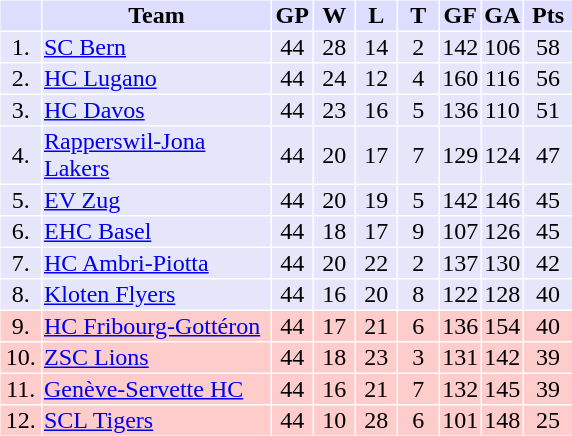<table border="0" cellpadding="1" cellspacing="1" style="text-align: center;">
<tr style="background:#DDDDFF;">
<th width="25px"></th>
<th width="150px">Team</th>
<th width="25px">GP</th>
<th width="25px">W</th>
<th width="25px">L</th>
<th width="25px">T</th>
<th width="25px">GF</th>
<th width="25px">GA</th>
<th width="30px">Pts</th>
</tr>
<tr style="background:#e6e6fa;">
<td>1.</td>
<td style="text-align: left;"><a href='#'>SC Bern</a></td>
<td>44</td>
<td>28</td>
<td>14</td>
<td>2</td>
<td>142</td>
<td>106</td>
<td>58</td>
</tr>
<tr style="background:#e6e6fa;">
<td>2.</td>
<td style="text-align: left;"><a href='#'>HC Lugano</a></td>
<td>44</td>
<td>24</td>
<td>12</td>
<td>4</td>
<td>160</td>
<td>116</td>
<td>56</td>
</tr>
<tr style="background:#e6e6fa;">
<td>3.</td>
<td style="text-align: left;"><a href='#'>HC Davos</a></td>
<td>44</td>
<td>23</td>
<td>16</td>
<td>5</td>
<td>136</td>
<td>110</td>
<td>51</td>
</tr>
<tr style="background:#e6e6fa;">
<td>4.</td>
<td style="text-align: left;"><a href='#'>Rapperswil-Jona Lakers</a></td>
<td>44</td>
<td>20</td>
<td>17</td>
<td>7</td>
<td>129</td>
<td>124</td>
<td>47</td>
</tr>
<tr style="background:#e6e6fa;">
<td>5.</td>
<td style="text-align: left;"><a href='#'>EV Zug</a></td>
<td>44</td>
<td>20</td>
<td>19</td>
<td>5</td>
<td>142</td>
<td>146</td>
<td>45</td>
</tr>
<tr style="background:#e6e6fa;">
<td>6.</td>
<td style="text-align: left;"><a href='#'>EHC Basel</a></td>
<td>44</td>
<td>18</td>
<td>17</td>
<td>9</td>
<td>107</td>
<td>126</td>
<td>45</td>
</tr>
<tr style="background:#e6e6fa;">
<td>7.</td>
<td style="text-align: left;"><a href='#'>HC Ambri-Piotta</a></td>
<td>44</td>
<td>20</td>
<td>22</td>
<td>2</td>
<td>137</td>
<td>130</td>
<td>42</td>
</tr>
<tr style="background:#e6e6fa;">
<td>8.</td>
<td style="text-align: left;"><a href='#'>Kloten Flyers</a></td>
<td>44</td>
<td>16</td>
<td>20</td>
<td>8</td>
<td>122</td>
<td>128</td>
<td>40</td>
</tr>
<tr style="background:#ffcccc;">
<td>9.</td>
<td style="text-align: left;"><a href='#'>HC Fribourg-Gottéron</a></td>
<td>44</td>
<td>17</td>
<td>21</td>
<td>6</td>
<td>136</td>
<td>154</td>
<td>40</td>
</tr>
<tr style="background:#ffcccc;">
<td>10.</td>
<td style="text-align: left;"><a href='#'>ZSC Lions</a></td>
<td>44</td>
<td>18</td>
<td>23</td>
<td>3</td>
<td>131</td>
<td>142</td>
<td>39</td>
</tr>
<tr style="background:#ffcccc;">
<td>11.</td>
<td style="text-align: left;"><a href='#'>Genève-Servette HC</a></td>
<td>44</td>
<td>16</td>
<td>21</td>
<td>7</td>
<td>132</td>
<td>145</td>
<td>39</td>
</tr>
<tr style="background:#ffcccc;">
<td>12.</td>
<td style="text-align: left;"><a href='#'>SCL Tigers</a></td>
<td>44</td>
<td>10</td>
<td>28</td>
<td>6</td>
<td>101</td>
<td>148</td>
<td>25</td>
</tr>
</table>
